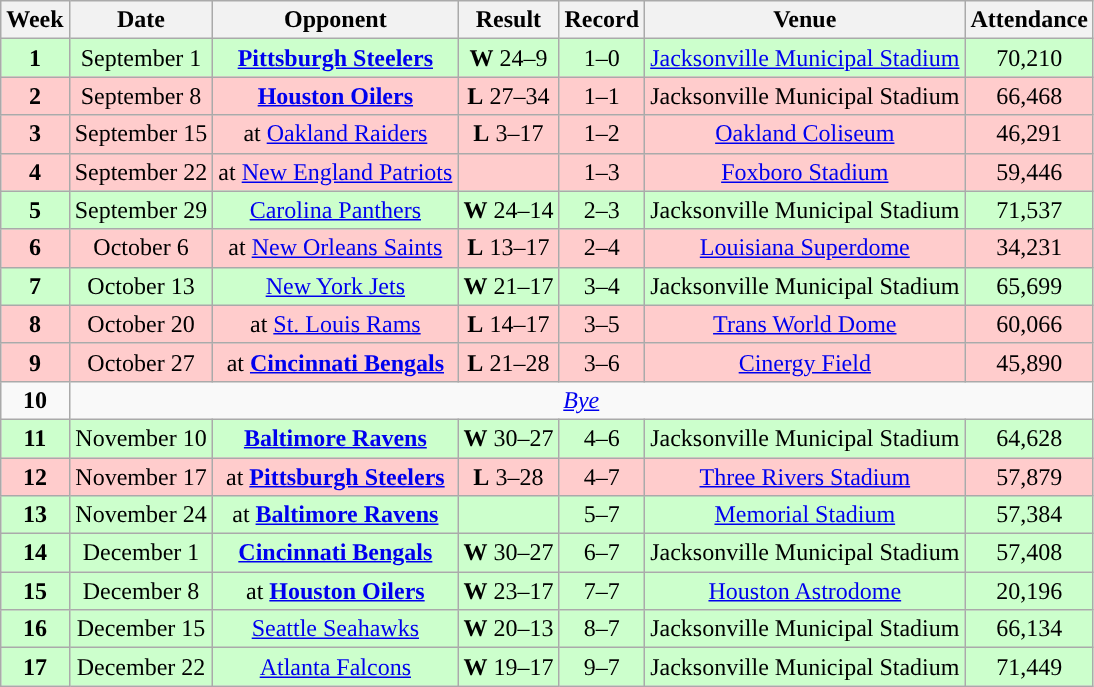<table class="wikitable" style="text-align:center">
<tr>
<th>Week</th>
<th>Date</th>
<th>Opponent</th>
<th>Result</th>
<th>Record</th>
<th>Venue</th>
<th>Attendance</th>
</tr>
<tr style="background:#cfc;">
<td><strong>1</strong></td>
<td>September 1</td>
<td><strong><a href='#'>Pittsburgh Steelers</a></strong></td>
<td><strong>W</strong> 24–9</td>
<td>1–0</td>
<td><a href='#'>Jacksonville Municipal Stadium</a></td>
<td>70,210</td>
</tr>
<tr style="background:#fcc;">
<td><strong>2</strong></td>
<td>September 8</td>
<td><strong><a href='#'>Houston Oilers</a></strong></td>
<td><strong>L</strong> 27–34</td>
<td>1–1</td>
<td>Jacksonville Municipal Stadium</td>
<td>66,468</td>
</tr>
<tr style="background:#fcc;">
<td><strong>3</strong></td>
<td>September 15</td>
<td>at <a href='#'>Oakland Raiders</a></td>
<td><strong>L</strong> 3–17</td>
<td>1–2</td>
<td><a href='#'>Oakland Coliseum</a></td>
<td>46,291</td>
</tr>
<tr style="background:#fcc;">
<td><strong>4</strong></td>
<td>September 22</td>
<td>at <a href='#'>New England Patriots</a></td>
<td></td>
<td>1–3</td>
<td><a href='#'>Foxboro Stadium</a></td>
<td>59,446</td>
</tr>
<tr style="background:#cfc;">
<td><strong>5</strong></td>
<td>September 29</td>
<td><a href='#'>Carolina Panthers</a></td>
<td><strong>W</strong> 24–14</td>
<td>2–3</td>
<td>Jacksonville Municipal Stadium</td>
<td>71,537</td>
</tr>
<tr style="background:#fcc;">
<td><strong>6</strong></td>
<td>October 6</td>
<td>at <a href='#'>New Orleans Saints</a></td>
<td><strong>L</strong> 13–17</td>
<td>2–4</td>
<td><a href='#'>Louisiana Superdome</a></td>
<td>34,231</td>
</tr>
<tr style="background:#cfc;">
<td><strong>7</strong></td>
<td>October 13</td>
<td><a href='#'>New York Jets</a></td>
<td><strong>W</strong> 21–17</td>
<td>3–4</td>
<td>Jacksonville Municipal Stadium</td>
<td>65,699</td>
</tr>
<tr style="background:#fcc;">
<td><strong>8</strong></td>
<td>October 20</td>
<td>at <a href='#'>St. Louis Rams</a></td>
<td><strong>L</strong> 14–17</td>
<td>3–5</td>
<td><a href='#'>Trans World Dome</a></td>
<td>60,066</td>
</tr>
<tr style="background:#fcc;">
<td><strong>9</strong></td>
<td>October 27</td>
<td>at <strong><a href='#'>Cincinnati Bengals</a></strong></td>
<td><strong>L</strong> 21–28</td>
<td>3–6</td>
<td><a href='#'>Cinergy Field</a></td>
<td>45,890</td>
</tr>
<tr>
<td><strong>10</strong></td>
<td colspan="6" style="text-align:center;"><em><a href='#'>Bye</a></em></td>
</tr>
<tr style="background:#cfc;">
<td><strong>11</strong></td>
<td>November 10</td>
<td><strong><a href='#'>Baltimore Ravens</a></strong></td>
<td><strong>W</strong> 30–27</td>
<td>4–6</td>
<td>Jacksonville Municipal Stadium</td>
<td>64,628</td>
</tr>
<tr style="background:#fcc;">
<td><strong>12</strong></td>
<td>November 17</td>
<td>at <strong><a href='#'>Pittsburgh Steelers</a></strong></td>
<td><strong>L</strong> 3–28</td>
<td>4–7</td>
<td><a href='#'>Three Rivers Stadium</a></td>
<td>57,879</td>
</tr>
<tr style="background:#cfc;">
<td><strong>13</strong></td>
<td>November 24</td>
<td>at <strong><a href='#'>Baltimore Ravens</a></strong></td>
<td></td>
<td>5–7</td>
<td><a href='#'>Memorial Stadium</a></td>
<td>57,384</td>
</tr>
<tr style="background:#cfc;">
<td><strong>14</strong></td>
<td>December 1</td>
<td><strong><a href='#'>Cincinnati Bengals</a></strong></td>
<td><strong>W</strong> 30–27</td>
<td>6–7</td>
<td>Jacksonville Municipal Stadium</td>
<td>57,408</td>
</tr>
<tr style="background:#cfc;">
<td><strong>15</strong></td>
<td>December 8</td>
<td>at <strong><a href='#'>Houston Oilers</a></strong></td>
<td><strong>W</strong> 23–17</td>
<td>7–7</td>
<td><a href='#'>Houston Astrodome</a></td>
<td>20,196</td>
</tr>
<tr style="background:#cfc;">
<td><strong>16</strong></td>
<td>December 15</td>
<td><a href='#'>Seattle Seahawks</a></td>
<td><strong>W</strong> 20–13</td>
<td>8–7</td>
<td>Jacksonville Municipal Stadium</td>
<td>66,134</td>
</tr>
<tr style="background:#cfc;">
<td><strong>17</strong></td>
<td>December 22</td>
<td><a href='#'>Atlanta Falcons</a></td>
<td><strong>W</strong> 19–17</td>
<td>9–7</td>
<td>Jacksonville Municipal Stadium</td>
<td>71,449</td>
</tr>
</table>
